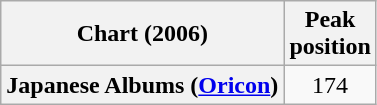<table class="wikitable sortable plainrowheaders">
<tr>
<th scope="col">Chart (2006)</th>
<th scope="col">Peak<br>position</th>
</tr>
<tr>
<th scope="row">Japanese Albums (<a href='#'>Oricon</a>)</th>
<td align="center">174</td>
</tr>
</table>
